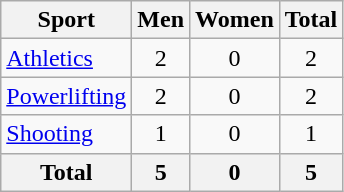<table class="wikitable sortable" style="text-align:center;">
<tr>
<th>Sport</th>
<th>Men</th>
<th>Women</th>
<th>Total</th>
</tr>
<tr>
<td align=left> <a href='#'>Athletics</a></td>
<td>2</td>
<td>0</td>
<td>2</td>
</tr>
<tr>
<td align=left> <a href='#'>Powerlifting</a></td>
<td>2</td>
<td>0</td>
<td>2</td>
</tr>
<tr>
<td align=left> <a href='#'>Shooting</a></td>
<td>1</td>
<td>0</td>
<td>1</td>
</tr>
<tr>
<th>Total</th>
<th>5</th>
<th>0</th>
<th>5</th>
</tr>
</table>
